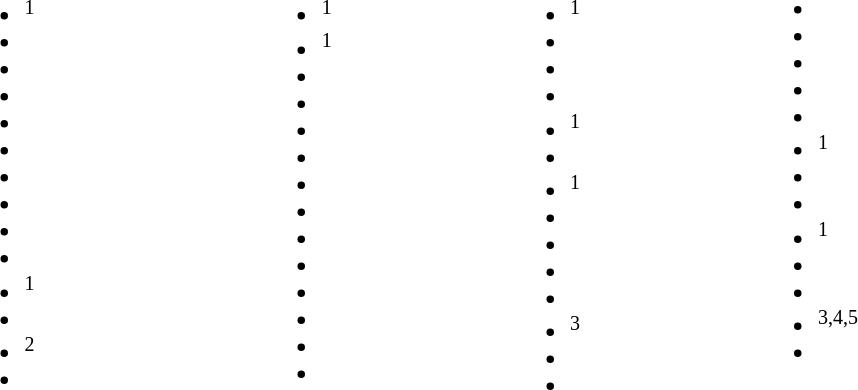<table>
<tr>
<td style="vertical-align:top; width:12%;"><br><ul><li><sup>1</sup></li><li></li><li></li><li></li><li></li><li></li><li></li><li></li><li></li><li></li><li><sup>1</sup></li><li></li><li><sup>2</sup></li><li></li></ul></td>
<td style="vertical-align:top; width:10%;"><br><ul><li><sup>1</sup></li><li><sup>1</sup></li><li></li><li></li><li></li><li></li><li></li><li></li><li></li><li></li><li></li><li></li><li></li><li></li></ul></td>
<td style="vertical-align:top; width:10%;"><br><ul><li><sup>1</sup></li><li></li><li></li><li></li><li><sup>1</sup></li><li></li><li><sup>1</sup></li><li></li><li></li><li></li><li></li><li><em></em><sup>3</sup></li><li></li><li></li></ul></td>
<td style="vertical-align:top; width:10%;"><br><ul><li></li><li></li><li></li><li></li><li></li><li><sup>1</sup></li><li></li><li></li><li><sup>1</sup></li><li></li><li></li><li><em></em><sup>3,4,5</sup></li><li></li></ul></td>
</tr>
</table>
